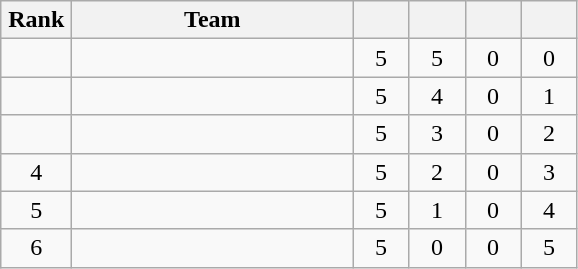<table class="wikitable" style="text-align: center;">
<tr>
<th width=40>Rank</th>
<th width=180>Team</th>
<th width=30></th>
<th width=30></th>
<th width=30></th>
<th width=30></th>
</tr>
<tr>
<td></td>
<td align=left></td>
<td>5</td>
<td>5</td>
<td>0</td>
<td>0</td>
</tr>
<tr>
<td></td>
<td align=left></td>
<td>5</td>
<td>4</td>
<td>0</td>
<td>1</td>
</tr>
<tr>
<td></td>
<td align=left></td>
<td>5</td>
<td>3</td>
<td>0</td>
<td>2</td>
</tr>
<tr>
<td>4</td>
<td align=left></td>
<td>5</td>
<td>2</td>
<td>0</td>
<td>3</td>
</tr>
<tr>
<td>5</td>
<td align=left></td>
<td>5</td>
<td>1</td>
<td>0</td>
<td>4</td>
</tr>
<tr>
<td>6</td>
<td align=left></td>
<td>5</td>
<td>0</td>
<td>0</td>
<td>5</td>
</tr>
</table>
